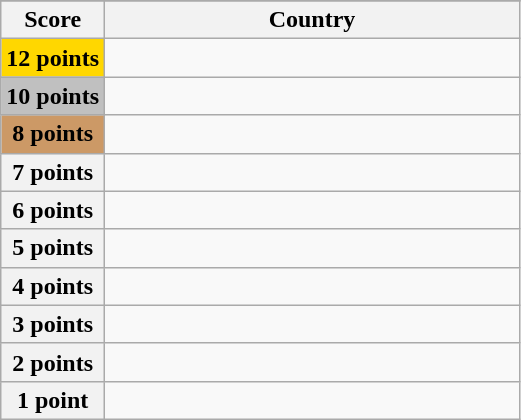<table class="wikitable">
<tr>
</tr>
<tr>
<th scope="col" width="20%">Score</th>
<th scope="col">Country</th>
</tr>
<tr>
<th scope="row" style="background:gold">12 points</th>
<td></td>
</tr>
<tr>
<th scope="row" style="background:silver">10 points</th>
<td></td>
</tr>
<tr>
<th scope="row" style="background:#CC9966">8 points</th>
<td></td>
</tr>
<tr>
<th scope="row">7 points</th>
<td></td>
</tr>
<tr>
<th scope="row">6 points</th>
<td></td>
</tr>
<tr>
<th scope="row">5 points</th>
<td></td>
</tr>
<tr>
<th scope="row">4 points</th>
<td></td>
</tr>
<tr>
<th scope="row">3 points</th>
<td></td>
</tr>
<tr>
<th scope="row">2 points</th>
<td></td>
</tr>
<tr>
<th scope="row">1 point</th>
<td></td>
</tr>
</table>
